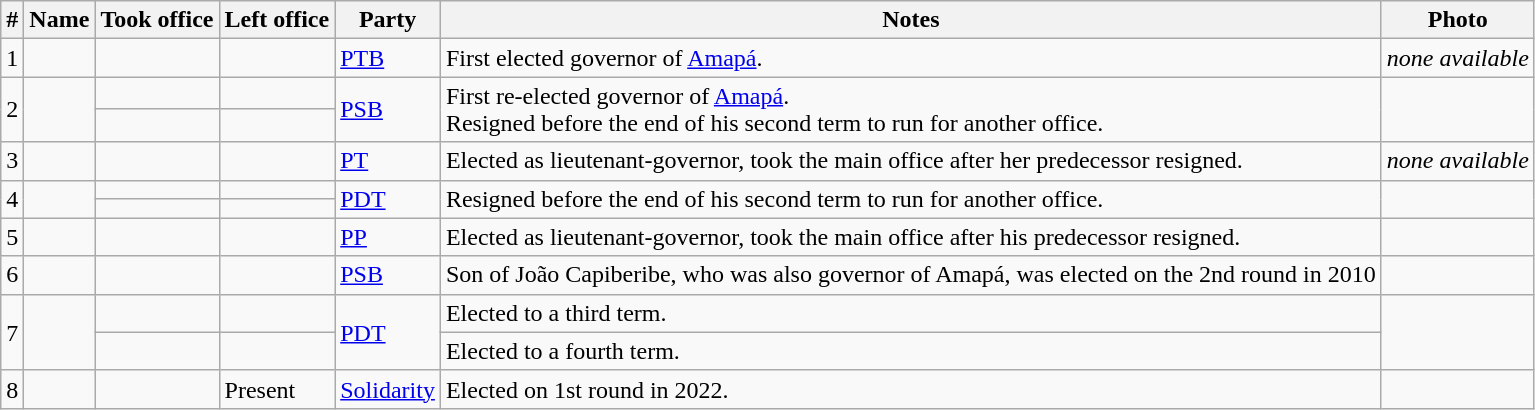<table class="wikitable sortable">
<tr>
<th>#</th>
<th>Name</th>
<th>Took office</th>
<th>Left office</th>
<th>Party</th>
<th class="unsortable">Notes</th>
<th class="unsortable">Photo</th>
</tr>
<tr>
<td>1</td>
<td></td>
<td></td>
<td></td>
<td><a href='#'>PTB</a></td>
<td>First elected governor of <a href='#'>Amapá</a>.</td>
<td><em>none available</em></td>
</tr>
<tr>
<td rowspan=2>2</td>
<td rowspan=2></td>
<td></td>
<td></td>
<td rowspan=2><a href='#'>PSB</a></td>
<td rowspan=2>First re-elected governor of <a href='#'>Amapá</a>. <br> Resigned before the end of his second term to run for another office.</td>
<td rowspan=2></td>
</tr>
<tr>
<td></td>
<td></td>
</tr>
<tr>
<td>3</td>
<td></td>
<td></td>
<td></td>
<td><a href='#'>PT</a></td>
<td>Elected as lieutenant-governor, took the main office after her predecessor resigned.</td>
<td><em>none available</em></td>
</tr>
<tr>
<td rowspan=2>4</td>
<td rowspan=2></td>
<td></td>
<td></td>
<td rowspan=2><a href='#'>PDT</a></td>
<td rowspan=2>Resigned before the end of his second term to run for another office.</td>
<td rowspan=2></td>
</tr>
<tr>
<td></td>
<td></td>
</tr>
<tr>
<td>5</td>
<td></td>
<td></td>
<td></td>
<td><a href='#'>PP</a></td>
<td>Elected as lieutenant-governor, took the main office after his predecessor resigned.</td>
<td></td>
</tr>
<tr>
<td>6</td>
<td></td>
<td></td>
<td></td>
<td><a href='#'>PSB</a></td>
<td>Son of João Capiberibe, who was also governor of Amapá, was elected on the 2nd round in 2010  </td>
<td></td>
</tr>
<tr>
<td rowspan=2>7</td>
<td rowspan=2></td>
<td></td>
<td></td>
<td rowspan=2><a href='#'>PDT</a></td>
<td>Elected to a third term.</td>
<td rowspan=2></td>
</tr>
<tr>
<td></td>
<td></td>
<td>Elected to a fourth term.</td>
</tr>
<tr>
<td>8</td>
<td></td>
<td></td>
<td>Present</td>
<td><a href='#'>Solidarity</a></td>
<td>Elected on 1st round in 2022.</td>
<td></td>
</tr>
</table>
